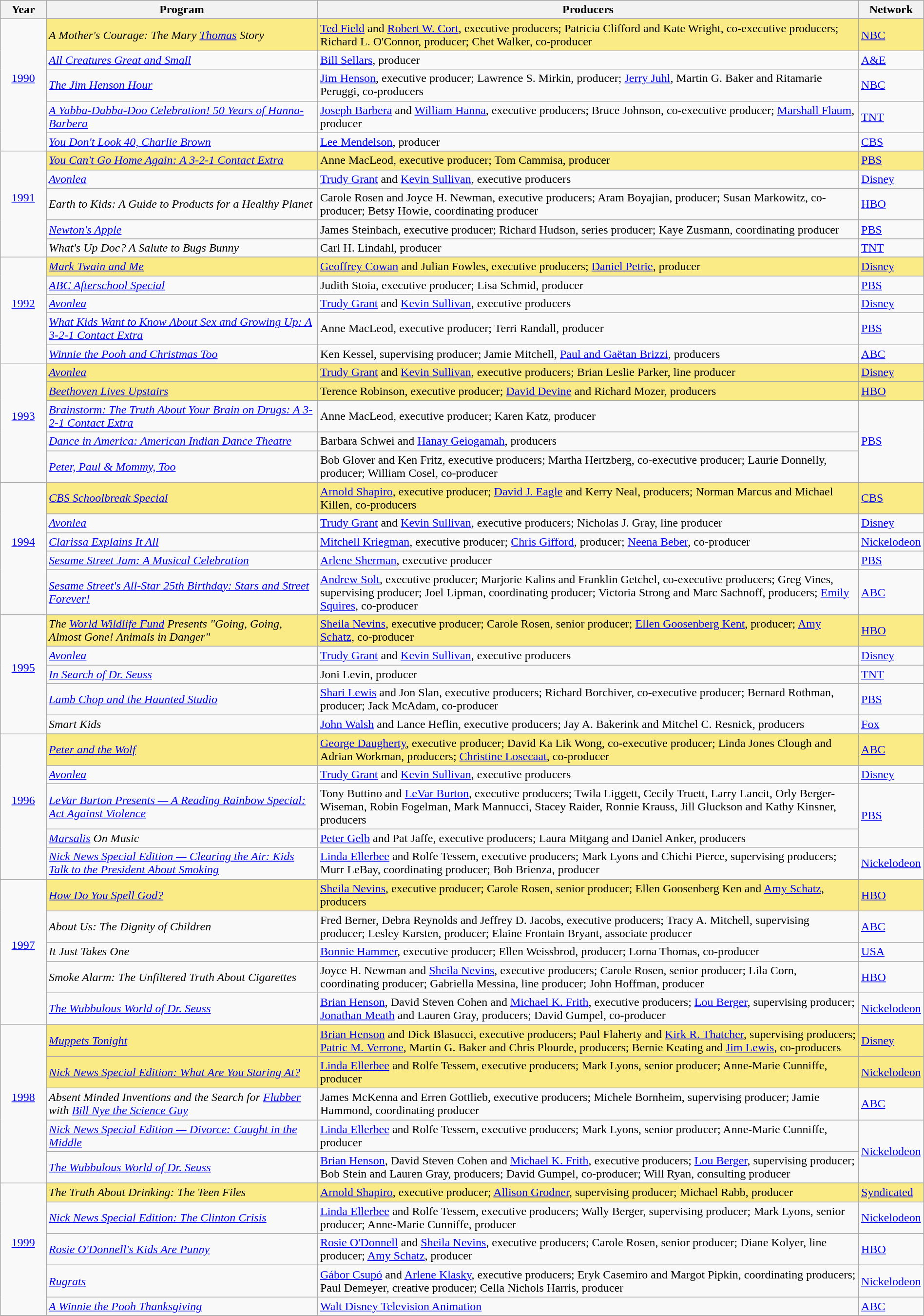<table class="wikitable" style="width:100%">
<tr bgcolor="#bebebe">
<th width="5%">Year</th>
<th width="30%">Program</th>
<th width="60%">Producers</th>
<th width="5%">Network</th>
</tr>
<tr>
<td rowspan=6 style="text-align:center"><a href='#'>1990</a><br><br></td>
</tr>
<tr style="background:#FAEB86;">
<td><em>A Mother's Courage: The Mary <a href='#'>Thomas</a> Story</em></td>
<td><a href='#'>Ted Field</a> and <a href='#'>Robert W. Cort</a>, executive producers; Patricia Clifford and Kate Wright, co-executive producers; Richard L. O'Connor, producer; Chet Walker, co-producer</td>
<td><a href='#'>NBC</a></td>
</tr>
<tr>
<td><em><a href='#'>All Creatures Great and Small</a></em></td>
<td><a href='#'>Bill Sellars</a>, producer</td>
<td><a href='#'>A&E</a></td>
</tr>
<tr>
<td><em><a href='#'>The Jim Henson Hour</a></em><br></td>
<td><a href='#'>Jim Henson</a>, executive producer; Lawrence S. Mirkin, producer; <a href='#'>Jerry Juhl</a>, Martin G. Baker and Ritamarie Peruggi, co-producers</td>
<td><a href='#'>NBC</a></td>
</tr>
<tr>
<td><em><a href='#'>A Yabba-Dabba-Doo Celebration! 50 Years of Hanna-Barbera</a></em></td>
<td><a href='#'>Joseph Barbera</a> and <a href='#'>William Hanna</a>, executive producers; Bruce Johnson, co-executive producer; <a href='#'>Marshall Flaum</a>, producer</td>
<td><a href='#'>TNT</a></td>
</tr>
<tr>
<td><em><a href='#'>You Don't Look 40, Charlie Brown</a></em></td>
<td><a href='#'>Lee Mendelson</a>, producer</td>
<td><a href='#'>CBS</a></td>
</tr>
<tr>
<td rowspan=6 style="text-align:center"><a href='#'>1991</a><br><br></td>
</tr>
<tr style="background:#FAEB86;">
<td><em><a href='#'>You Can't Go Home Again: A 3-2-1 Contact Extra</a></em></td>
<td>Anne MacLeod, executive producer; Tom Cammisa, producer</td>
<td><a href='#'>PBS</a></td>
</tr>
<tr>
<td><em><a href='#'>Avonlea</a></em></td>
<td><a href='#'>Trudy Grant</a> and <a href='#'>Kevin Sullivan</a>, executive producers</td>
<td><a href='#'>Disney</a></td>
</tr>
<tr>
<td><em>Earth to Kids: A Guide to Products for a Healthy Planet</em></td>
<td>Carole Rosen and Joyce H. Newman, executive producers; Aram Boyajian, producer; Susan Markowitz, co-producer; Betsy Howie, coordinating producer</td>
<td><a href='#'>HBO</a></td>
</tr>
<tr>
<td><em><a href='#'>Newton's Apple</a></em></td>
<td>James Steinbach, executive producer; Richard Hudson, series producer; Kaye Zusmann, coordinating producer</td>
<td><a href='#'>PBS</a></td>
</tr>
<tr>
<td><em>What's Up Doc? A Salute to Bugs Bunny</em></td>
<td>Carl H. Lindahl, producer</td>
<td><a href='#'>TNT</a></td>
</tr>
<tr>
<td rowspan=6 style="text-align:center"><a href='#'>1992</a><br><br></td>
</tr>
<tr style="background:#FAEB86;">
<td><em><a href='#'>Mark Twain and Me</a></em></td>
<td><a href='#'>Geoffrey Cowan</a> and Julian Fowles, executive producers; <a href='#'>Daniel Petrie</a>, producer</td>
<td><a href='#'>Disney</a></td>
</tr>
<tr>
<td><em><a href='#'>ABC Afterschool Special</a></em><br></td>
<td>Judith Stoia, executive producer; Lisa Schmid, producer</td>
<td><a href='#'>PBS</a></td>
</tr>
<tr>
<td><em><a href='#'>Avonlea</a></em></td>
<td><a href='#'>Trudy Grant</a> and <a href='#'>Kevin Sullivan</a>, executive producers</td>
<td><a href='#'>Disney</a></td>
</tr>
<tr>
<td><em><a href='#'>What Kids Want to Know About Sex and Growing Up: A 3-2-1 Contact Extra</a></em></td>
<td>Anne MacLeod, executive producer; Terri Randall, producer</td>
<td><a href='#'>PBS</a></td>
</tr>
<tr>
<td><em><a href='#'>Winnie the Pooh and Christmas Too</a></em></td>
<td>Ken Kessel, supervising producer; Jamie Mitchell, <a href='#'>Paul and Gaëtan Brizzi</a>, producers</td>
<td><a href='#'>ABC</a></td>
</tr>
<tr>
<td rowspan=6 style="text-align:center"><a href='#'>1993</a><br><br></td>
</tr>
<tr style="background:#FAEB86;">
<td><em><a href='#'>Avonlea</a></em></td>
<td><a href='#'>Trudy Grant</a> and <a href='#'>Kevin Sullivan</a>, executive producers; Brian Leslie Parker, line producer</td>
<td><a href='#'>Disney</a></td>
</tr>
<tr style="background:#FAEB86;">
<td><em><a href='#'>Beethoven Lives Upstairs</a></em></td>
<td>Terence Robinson, executive producer; <a href='#'>David Devine</a> and Richard Mozer, producers</td>
<td><a href='#'>HBO</a></td>
</tr>
<tr>
<td><em><a href='#'>Brainstorm: The Truth About Your Brain on Drugs: A 3-2-1 Contact Extra</a></em></td>
<td>Anne MacLeod, executive producer; Karen Katz, producer</td>
<td rowspan=3><a href='#'>PBS</a></td>
</tr>
<tr>
<td><em><a href='#'>Dance in America: American Indian Dance Theatre</a></em></td>
<td>Barbara Schwei and <a href='#'>Hanay Geiogamah</a>, producers</td>
</tr>
<tr>
<td><em><a href='#'>Peter, Paul & Mommy, Too</a></em></td>
<td>Bob Glover and Ken Fritz, executive producers; Martha Hertzberg, co-executive producer; Laurie Donnelly, producer; William Cosel, co-producer</td>
</tr>
<tr>
<td rowspan=6 style="text-align:center"><a href='#'>1994</a><br><br></td>
</tr>
<tr style="background:#FAEB86;">
<td><em><a href='#'>CBS Schoolbreak Special</a></em><br></td>
<td><a href='#'>Arnold Shapiro</a>, executive producer; <a href='#'>David J. Eagle</a> and Kerry Neal, producers; Norman Marcus and Michael Killen, co-producers</td>
<td><a href='#'>CBS</a></td>
</tr>
<tr>
<td><em><a href='#'>Avonlea</a></em></td>
<td><a href='#'>Trudy Grant</a> and <a href='#'>Kevin Sullivan</a>, executive producers; Nicholas J. Gray, line producer</td>
<td><a href='#'>Disney</a></td>
</tr>
<tr>
<td><em><a href='#'>Clarissa Explains It All</a></em><br></td>
<td><a href='#'>Mitchell Kriegman</a>, executive producer; <a href='#'>Chris Gifford</a>, producer; <a href='#'>Neena Beber</a>, co-producer</td>
<td><a href='#'>Nickelodeon</a></td>
</tr>
<tr>
<td><em><a href='#'>Sesame Street Jam: A Musical Celebration</a></em></td>
<td><a href='#'>Arlene Sherman</a>, executive producer</td>
<td><a href='#'>PBS</a></td>
</tr>
<tr>
<td><em><a href='#'>Sesame Street's All-Star 25th Birthday: Stars and Street Forever!</a></em></td>
<td><a href='#'>Andrew Solt</a>, executive producer; Marjorie Kalins and Franklin Getchel, co-executive producers; Greg Vines, supervising producer; Joel Lipman, coordinating producer; Victoria Strong and Marc Sachnoff, producers; <a href='#'>Emily Squires</a>, co-producer</td>
<td><a href='#'>ABC</a></td>
</tr>
<tr>
<td rowspan=6 style="text-align:center"><a href='#'>1995</a><br><br></td>
</tr>
<tr style="background:#FAEB86;">
<td><em>The <a href='#'>World Wildlife Fund</a> Presents "Going, Going, Almost Gone! Animals in Danger"</em></td>
<td><a href='#'>Sheila Nevins</a>, executive producer; Carole Rosen, senior producer; <a href='#'>Ellen Goosenberg Kent</a>, producer; <a href='#'>Amy Schatz</a>, co-producer</td>
<td><a href='#'>HBO</a></td>
</tr>
<tr>
<td><em><a href='#'>Avonlea</a></em></td>
<td><a href='#'>Trudy Grant</a> and <a href='#'>Kevin Sullivan</a>, executive producers</td>
<td><a href='#'>Disney</a></td>
</tr>
<tr>
<td><em><a href='#'>In Search of Dr. Seuss</a></em></td>
<td>Joni Levin, producer</td>
<td><a href='#'>TNT</a></td>
</tr>
<tr>
<td><em><a href='#'>Lamb Chop and the Haunted Studio</a></em></td>
<td><a href='#'>Shari Lewis</a> and Jon Slan, executive producers; Richard Borchiver, co-executive producer; Bernard Rothman, producer; Jack McAdam, co-producer</td>
<td><a href='#'>PBS</a></td>
</tr>
<tr>
<td><em>Smart Kids</em></td>
<td><a href='#'>John Walsh</a> and Lance Heflin, executive producers; Jay A. Bakerink and Mitchel C. Resnick, producers</td>
<td><a href='#'>Fox</a></td>
</tr>
<tr>
<td rowspan=6 style="text-align:center"><a href='#'>1996</a><br><br></td>
</tr>
<tr style="background:#FAEB86;">
<td><em><a href='#'>Peter and the Wolf</a></em></td>
<td><a href='#'>George Daugherty</a>, executive producer; David Ka Lik Wong, co-executive producer; Linda Jones Clough and Adrian Workman, producers; <a href='#'>Christine Losecaat</a>, co-producer</td>
<td><a href='#'>ABC</a></td>
</tr>
<tr>
<td><em><a href='#'>Avonlea</a></em></td>
<td><a href='#'>Trudy Grant</a> and <a href='#'>Kevin Sullivan</a>, executive producers</td>
<td><a href='#'>Disney</a></td>
</tr>
<tr>
<td><em><a href='#'>LeVar Burton Presents — A Reading Rainbow Special: Act Against Violence</a></em></td>
<td>Tony Buttino and <a href='#'>LeVar Burton</a>, executive producers; Twila Liggett, Cecily Truett, Larry Lancit, Orly Berger-Wiseman, Robin Fogelman, Mark Mannucci, Stacey Raider, Ronnie Krauss, Jill Gluckson and Kathy Kinsner, producers</td>
<td rowspan=2><a href='#'>PBS</a></td>
</tr>
<tr>
<td><em><a href='#'>Marsalis</a> On Music</em></td>
<td><a href='#'>Peter Gelb</a> and Pat Jaffe, executive producers; Laura Mitgang and Daniel Anker, producers</td>
</tr>
<tr>
<td><em><a href='#'>Nick News Special Edition — Clearing the Air: Kids Talk to the President About Smoking</a></em></td>
<td><a href='#'>Linda Ellerbee</a> and Rolfe Tessem, executive producers; Mark Lyons and Chichi Pierce, supervising producers; Murr LeBay, coordinating producer; Bob Brienza, producer</td>
<td><a href='#'>Nickelodeon</a></td>
</tr>
<tr>
<td rowspan=6 style="text-align:center"><a href='#'>1997</a><br><br></td>
</tr>
<tr style="background:#FAEB86;">
<td><em><a href='#'>How Do You Spell God?</a></em></td>
<td><a href='#'>Sheila Nevins</a>, executive producer; Carole Rosen, senior producer; Ellen Goosenberg Ken and <a href='#'>Amy Schatz</a>, producers</td>
<td><a href='#'>HBO</a></td>
</tr>
<tr>
<td><em>About Us: The Dignity of Children</em></td>
<td>Fred Berner, Debra Reynolds and Jeffrey D. Jacobs, executive producers; Tracy A. Mitchell, supervising producer; Lesley Karsten, producer; Elaine Frontain Bryant, associate producer</td>
<td><a href='#'>ABC</a></td>
</tr>
<tr>
<td><em>It Just Takes One</em></td>
<td><a href='#'>Bonnie Hammer</a>, executive producer; Ellen Weissbrod, producer; Lorna Thomas, co-producer</td>
<td><a href='#'>USA</a></td>
</tr>
<tr>
<td><em>Smoke Alarm: The Unfiltered Truth About Cigarettes</em></td>
<td>Joyce H. Newman and <a href='#'>Sheila Nevins</a>, executive producers; Carole Rosen, senior producer; Lila Corn, coordinating producer; Gabriella Messina, line producer; John Hoffman, producer</td>
<td><a href='#'>HBO</a></td>
</tr>
<tr>
<td><em><a href='#'>The Wubbulous World of Dr. Seuss</a></em></td>
<td><a href='#'>Brian Henson</a>, David Steven Cohen and <a href='#'>Michael K. Frith</a>, executive producers; <a href='#'>Lou Berger</a>, supervising producer; <a href='#'>Jonathan Meath</a> and Lauren Gray, producers; David Gumpel, co-producer</td>
<td><a href='#'>Nickelodeon</a></td>
</tr>
<tr>
<td rowspan=6 style="text-align:center"><a href='#'>1998</a><br><br></td>
</tr>
<tr style="background:#FAEB86;">
<td><em><a href='#'>Muppets Tonight</a></em></td>
<td><a href='#'>Brian Henson</a> and Dick Blasucci, executive producers; Paul Flaherty and <a href='#'>Kirk R. Thatcher</a>, supervising producers; <a href='#'>Patric M. Verrone</a>, Martin G. Baker and Chris Plourde, producers; Bernie Keating and <a href='#'>Jim Lewis</a>, co-producers</td>
<td><a href='#'>Disney</a></td>
</tr>
<tr style="background:#FAEB86;">
<td><em><a href='#'>Nick News Special Edition: What Are You Staring At?</a></em></td>
<td><a href='#'>Linda Ellerbee</a> and Rolfe Tessem, executive producers; Mark Lyons, senior producer; Anne-Marie Cunniffe, producer</td>
<td><a href='#'>Nickelodeon</a></td>
</tr>
<tr>
<td><em>Absent Minded Inventions and the Search for <a href='#'>Flubber</a> with <a href='#'>Bill Nye the Science Guy</a></em></td>
<td>James McKenna and Erren Gottlieb, executive producers; Michele Bornheim, supervising producer; Jamie Hammond, coordinating producer</td>
<td><a href='#'>ABC</a></td>
</tr>
<tr>
<td><em><a href='#'>Nick News Special Edition — Divorce: Caught in the Middle</a></em></td>
<td><a href='#'>Linda Ellerbee</a> and Rolfe Tessem, executive producers; Mark Lyons, senior producer; Anne-Marie Cunniffe, producer</td>
<td rowspan=2><a href='#'>Nickelodeon</a></td>
</tr>
<tr>
<td><em><a href='#'>The Wubbulous World of Dr. Seuss</a></em></td>
<td><a href='#'>Brian Henson</a>, David Steven Cohen and <a href='#'>Michael K. Frith</a>, executive producers; <a href='#'>Lou Berger</a>, supervising producer; Bob Stein and Lauren Gray, producers; David Gumpel, co-producer; Will Ryan, consulting producer</td>
</tr>
<tr>
<td rowspan=6 style="text-align:center"><a href='#'>1999</a><br><br></td>
</tr>
<tr style="background:#FAEB86;">
<td><em>The Truth About Drinking: The Teen Files</em></td>
<td><a href='#'>Arnold Shapiro</a>, executive producer; <a href='#'>Allison Grodner</a>, supervising producer; Michael Rabb, producer</td>
<td><a href='#'>Syndicated</a></td>
</tr>
<tr>
<td><em><a href='#'>Nick News Special Edition: The Clinton Crisis</a></em></td>
<td><a href='#'>Linda Ellerbee</a> and Rolfe Tessem, executive producers; Wally Berger, supervising producer; Mark Lyons, senior producer; Anne-Marie Cunniffe, producer</td>
<td><a href='#'>Nickelodeon</a></td>
</tr>
<tr>
<td><em><a href='#'>Rosie O'Donnell's Kids Are Punny</a></em></td>
<td><a href='#'>Rosie O'Donnell</a> and <a href='#'>Sheila Nevins</a>, executive producers; Carole Rosen, senior producer; Diane Kolyer, line producer; <a href='#'>Amy Schatz</a>, producer</td>
<td><a href='#'>HBO</a></td>
</tr>
<tr>
<td><em><a href='#'>Rugrats</a></em></td>
<td><a href='#'>Gábor Csupó</a> and <a href='#'>Arlene Klasky</a>, executive producers; Eryk Casemiro and Margot Pipkin, coordinating producers; Paul Demeyer, creative producer; Cella Nichols Harris, producer</td>
<td><a href='#'>Nickelodeon</a></td>
</tr>
<tr>
<td><em><a href='#'>A Winnie the Pooh Thanksgiving</a></em></td>
<td><a href='#'>Walt Disney Television Animation</a></td>
<td><a href='#'>ABC</a></td>
</tr>
<tr>
</tr>
</table>
